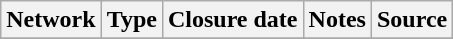<table class="wikitable sortable">
<tr>
<th>Network</th>
<th>Type</th>
<th>Closure date</th>
<th>Notes</th>
<th>Source</th>
</tr>
<tr>
</tr>
</table>
